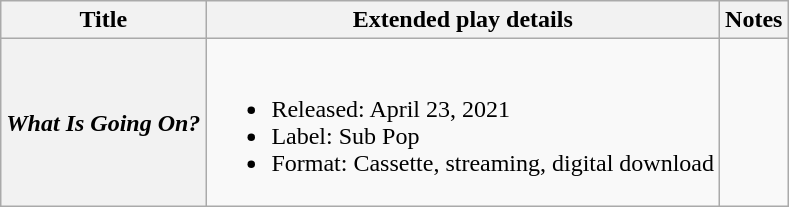<table class="wikitable plainrowheaders">
<tr>
<th scope="col">Title</th>
<th scope="col">Extended play details</th>
<th>Notes</th>
</tr>
<tr>
<th scope="row"><em>What Is Going On?</em></th>
<td><br><ul><li>Released: April 23, 2021</li><li>Label: Sub Pop</li><li>Format: Cassette, streaming, digital download</li></ul></td>
<td></td>
</tr>
</table>
